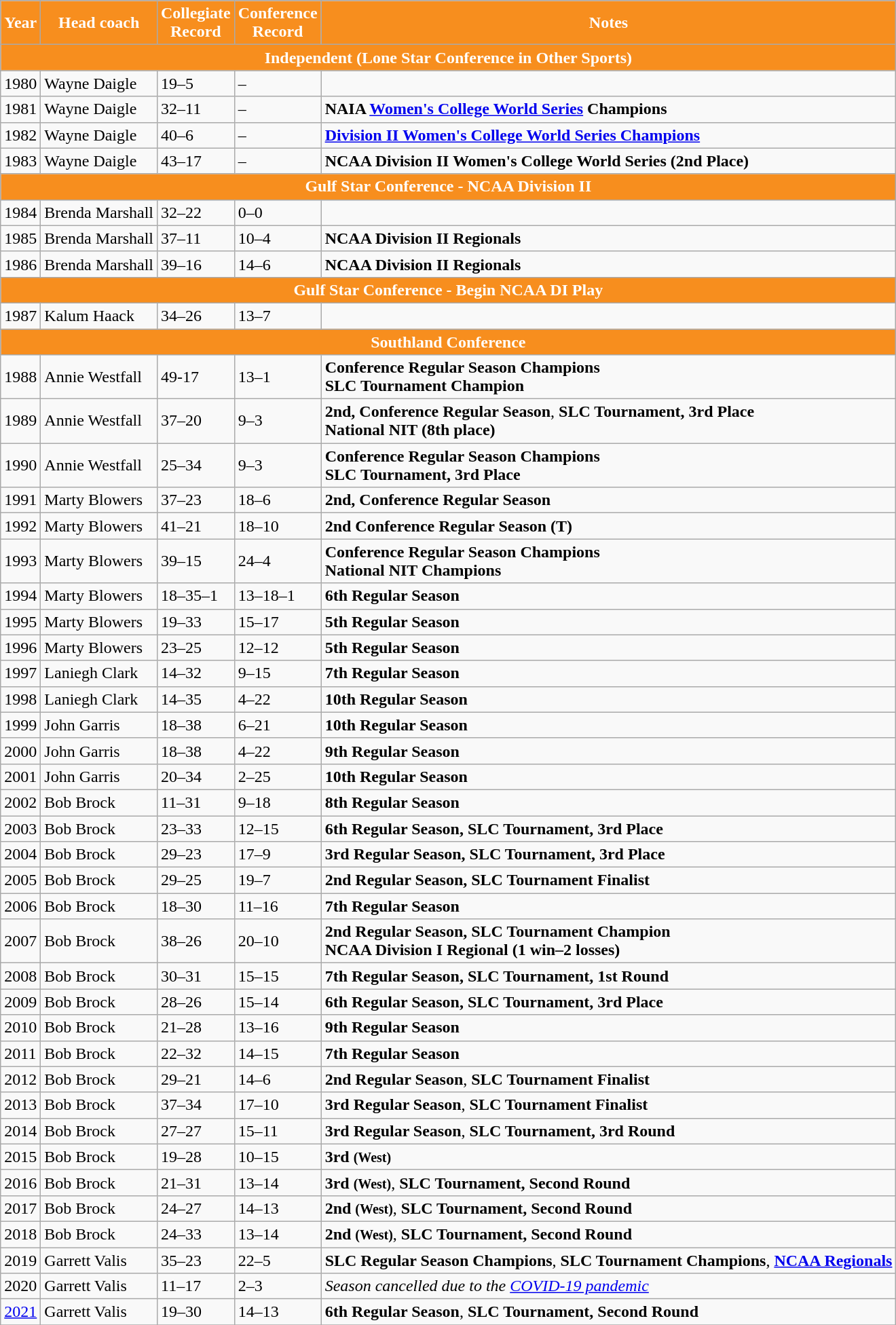<table class="wikitable sortable">
<tr>
<th style="background:#F78E1E; color:white;">Year</th>
<th style="background:#F78E1E; color:white;">Head coach</th>
<th style="background:#F78E1E; color:white;">Collegiate<br>Record</th>
<th style="background:#F78E1E; color:white;">Conference<br>Record</th>
<th style="background:#F78E1E; color:white;">Notes</th>
</tr>
<tr>
<th colspan=5 style="background:#F78E1E; color:white;">Independent (Lone Star Conference in Other Sports)</th>
</tr>
<tr>
<td>1980</td>
<td>Wayne Daigle</td>
<td>19–5</td>
<td>–</td>
<td></td>
</tr>
<tr>
<td>1981</td>
<td>Wayne Daigle</td>
<td>32–11</td>
<td>–</td>
<td><strong>NAIA <a href='#'>Women's College World Series</a> Champions</strong></td>
</tr>
<tr>
<td>1982</td>
<td>Wayne Daigle</td>
<td>40–6</td>
<td>–</td>
<td><strong><a href='#'>Division II Women's College World Series Champions</a></strong></td>
</tr>
<tr>
<td>1983</td>
<td>Wayne Daigle</td>
<td>43–17</td>
<td>–</td>
<td><strong>NCAA Division II Women's College World Series (2nd Place)</strong></td>
</tr>
<tr>
<th colspan=5 style="background:#F78E1E; color:white;">Gulf Star Conference - NCAA Division II</th>
</tr>
<tr>
<td>1984</td>
<td>Brenda Marshall</td>
<td>32–22</td>
<td>0–0</td>
<td></td>
</tr>
<tr>
<td>1985</td>
<td>Brenda Marshall</td>
<td>37–11</td>
<td>10–4</td>
<td><strong>NCAA Division II Regionals </strong></td>
</tr>
<tr>
<td>1986</td>
<td>Brenda Marshall</td>
<td>39–16</td>
<td>14–6</td>
<td><strong>NCAA Division II Regionals </strong></td>
</tr>
<tr>
<th colspan=5 style="background:#F78E1E; color:white;">Gulf Star Conference - Begin NCAA DI Play</th>
</tr>
<tr>
<td>1987</td>
<td>Kalum Haack</td>
<td>34–26</td>
<td>13–7</td>
</tr>
<tr>
<th colspan=5 style="background:#F78E1E; color:white;">Southland Conference</th>
</tr>
<tr>
<td>1988</td>
<td>Annie Westfall</td>
<td>49-17</td>
<td>13–1</td>
<td><strong>Conference Regular Season Champions<br> SLC Tournament Champion</strong></td>
</tr>
<tr>
<td>1989</td>
<td>Annie Westfall</td>
<td>37–20</td>
<td>9–3</td>
<td><strong>2nd, Conference Regular Season</strong>, <strong>SLC Tournament, 3rd Place</strong> <br> <strong>National NIT (8th place)</strong></td>
</tr>
<tr>
<td>1990</td>
<td>Annie Westfall</td>
<td>25–34</td>
<td>9–3</td>
<td><strong>Conference Regular Season Champions <br> SLC Tournament, 3rd Place</strong></td>
</tr>
<tr>
<td>1991</td>
<td>Marty Blowers</td>
<td>37–23</td>
<td>18–6</td>
<td><strong>2nd, Conference Regular Season</strong></td>
</tr>
<tr>
<td>1992</td>
<td>Marty Blowers</td>
<td>41–21</td>
<td>18–10</td>
<td><strong>2nd Conference Regular Season (T)</strong></td>
</tr>
<tr>
<td>1993</td>
<td>Marty Blowers</td>
<td>39–15</td>
<td>24–4</td>
<td><strong>Conference Regular Season Champions <br> National NIT Champions</strong></td>
</tr>
<tr>
<td>1994</td>
<td>Marty Blowers</td>
<td>18–35–1</td>
<td>13–18–1</td>
<td><strong>6th Regular Season</strong></td>
</tr>
<tr>
<td>1995</td>
<td>Marty Blowers</td>
<td>19–33</td>
<td>15–17</td>
<td><strong>5th Regular Season</strong></td>
</tr>
<tr>
<td>1996 </td>
<td>Marty Blowers</td>
<td>23–25</td>
<td>12–12</td>
<td><strong>5th Regular Season</strong></td>
</tr>
<tr>
<td>1997</td>
<td>Laniegh Clark</td>
<td>14–32</td>
<td>9–15</td>
<td><strong>7th Regular Season</strong></td>
</tr>
<tr>
<td>1998</td>
<td>Laniegh Clark</td>
<td>14–35</td>
<td>4–22</td>
<td><strong>10th Regular Season</strong></td>
</tr>
<tr>
<td>1999</td>
<td>John Garris</td>
<td>18–38</td>
<td>6–21</td>
<td><strong>10th Regular Season</strong></td>
</tr>
<tr>
<td>2000</td>
<td>John Garris</td>
<td>18–38</td>
<td>4–22</td>
<td><strong>9th Regular Season</strong></td>
</tr>
<tr>
<td>2001</td>
<td>John Garris</td>
<td>20–34</td>
<td>2–25</td>
<td><strong>10th Regular Season</strong></td>
</tr>
<tr>
<td>2002</td>
<td>Bob Brock</td>
<td>11–31</td>
<td>9–18</td>
<td><strong>8th Regular Season</strong></td>
</tr>
<tr>
<td>2003</td>
<td>Bob Brock</td>
<td>23–33</td>
<td>12–15</td>
<td><strong>6th Regular Season,</strong> <strong>SLC Tournament, 3rd Place</strong></td>
</tr>
<tr>
<td>2004</td>
<td>Bob Brock</td>
<td>29–23</td>
<td>17–9</td>
<td><strong>3rd Regular Season,</strong> <strong>SLC Tournament, 3rd Place</strong></td>
</tr>
<tr>
<td>2005</td>
<td>Bob Brock</td>
<td>29–25</td>
<td>19–7</td>
<td><strong>2nd Regular Season,</strong> <strong>SLC Tournament Finalist</strong></td>
</tr>
<tr>
<td>2006</td>
<td>Bob Brock</td>
<td>18–30</td>
<td>11–16</td>
<td><strong>7th Regular Season</strong></td>
</tr>
<tr>
<td>2007</td>
<td>Bob Brock</td>
<td>38–26</td>
<td>20–10</td>
<td><strong>2nd Regular Season,</strong> <strong>SLC Tournament Champion <br> NCAA Division I Regional (1 win–2 losses)</strong></td>
</tr>
<tr>
<td>2008</td>
<td>Bob Brock</td>
<td>30–31</td>
<td>15–15</td>
<td><strong>7th Regular Season,</strong> <strong>SLC Tournament, 1st Round</strong></td>
</tr>
<tr>
<td>2009</td>
<td>Bob Brock</td>
<td>28–26</td>
<td>15–14</td>
<td><strong>6th Regular Season,</strong> <strong>SLC Tournament, 3rd Place</strong></td>
</tr>
<tr>
<td>2010</td>
<td>Bob Brock</td>
<td>21–28</td>
<td>13–16</td>
<td><strong>9th Regular Season</strong></td>
</tr>
<tr>
<td>2011</td>
<td>Bob Brock</td>
<td>22–32</td>
<td>14–15</td>
<td><strong>7th Regular Season</strong></td>
</tr>
<tr>
<td>2012</td>
<td>Bob Brock</td>
<td>29–21</td>
<td>14–6</td>
<td><strong>2nd Regular Season</strong>, <strong>SLC Tournament Finalist</strong></td>
</tr>
<tr>
<td>2013</td>
<td>Bob Brock</td>
<td>37–34</td>
<td>17–10</td>
<td><strong>3rd Regular Season</strong>, <strong>SLC Tournament Finalist</strong></td>
</tr>
<tr>
<td>2014</td>
<td>Bob Brock</td>
<td>27–27</td>
<td>15–11</td>
<td><strong>3rd Regular Season</strong>, <strong>SLC Tournament, 3rd Round</strong></td>
</tr>
<tr>
<td>2015</td>
<td>Bob Brock</td>
<td>19–28</td>
<td>10–15</td>
<td><strong>3rd <small>(West)</small></strong></td>
</tr>
<tr>
<td>2016</td>
<td>Bob Brock</td>
<td>21–31</td>
<td>13–14</td>
<td><strong>3rd <small>(West)</small></strong>, <strong>SLC Tournament, Second Round</strong></td>
</tr>
<tr>
<td>2017</td>
<td>Bob Brock</td>
<td>24–27</td>
<td>14–13</td>
<td><strong>2nd <small>(West)</small></strong>, <strong>SLC Tournament, Second Round</strong></td>
</tr>
<tr>
<td>2018</td>
<td>Bob Brock</td>
<td>24–33</td>
<td>13–14</td>
<td><strong>2nd <small>(West)</small></strong>, <strong>SLC Tournament, Second Round</strong></td>
</tr>
<tr>
<td>2019</td>
<td>Garrett Valis</td>
<td>35–23</td>
<td>22–5</td>
<td><strong>SLC Regular Season Champions</strong>, <strong>SLC Tournament Champions</strong>, <strong><a href='#'>NCAA Regionals</a></strong></td>
</tr>
<tr>
<td>2020</td>
<td>Garrett Valis</td>
<td>11–17</td>
<td>2–3</td>
<td><em>Season cancelled due to the <a href='#'>COVID-19 pandemic</a></em></td>
</tr>
<tr>
<td><a href='#'>2021</a></td>
<td>Garrett Valis</td>
<td>19–30</td>
<td>14–13</td>
<td><strong>6th Regular Season</strong>, <strong>SLC Tournament, Second Round</strong></td>
</tr>
<tr>
</tr>
</table>
